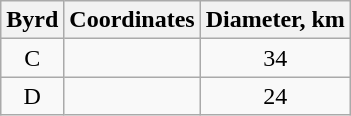<table class="wikitable" style="text-align:center">
<tr>
<th>Byrd</th>
<th class="unsortable">Coordinates</th>
<th>Diameter, km</th>
</tr>
<tr>
<td>C</td>
<td></td>
<td>34</td>
</tr>
<tr>
<td>D</td>
<td></td>
<td>24</td>
</tr>
</table>
